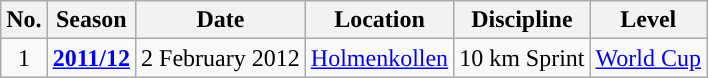<table class="wikitable" style="text-align:center;">
<tr>
<th>No.</th>
<th>Season</th>
<th>Date</th>
<th>Location</th>
<th>Discipline</th>
<th>Level</th>
</tr>
<tr>
<td>1</td>
<td><strong><a href='#'>2011/12</a></strong></td>
<td align="right">2 February 2012</td>
<td align="left"> <a href='#'>Holmenkollen</a></td>
<td>10 km Sprint</td>
<td><a href='#'>World Cup</a></td>
</tr>
</table>
